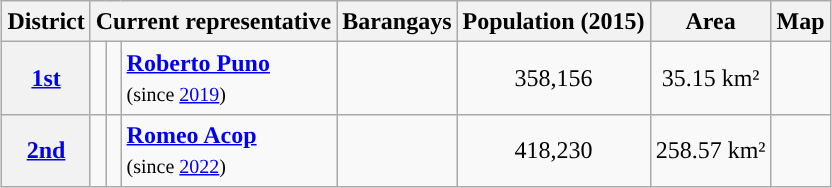<table class="wikitable sortable" style="margin: 1em auto; font-size:100%; line-height:20px; text-align:center">
<tr>
<th>District</th>
<th colspan="3">Current representative</th>
<th>Barangays</th>
<th>Population (2015)</th>
<th>Area</th>
<th>Map</th>
</tr>
<tr>
<th><a href='#'>1st</a></th>
<td style="background:"></td>
<td></td>
<td style="text-align:left;"><strong><a href='#'>Roberto Puno</a></strong><br><small>(since <a href='#'>2019</a>)</small></td>
<td></td>
<td>358,156</td>
<td>35.15 km²</td>
<td></td>
</tr>
<tr>
<th><a href='#'>2nd</a></th>
<td style="background:"></td>
<td></td>
<td style="text-align:left;"><strong><a href='#'>Romeo Acop</a></strong><br><small>(since <a href='#'>2022</a>)</small></td>
<td></td>
<td>418,230</td>
<td>258.57 km²</td>
<td></td>
</tr>
</table>
